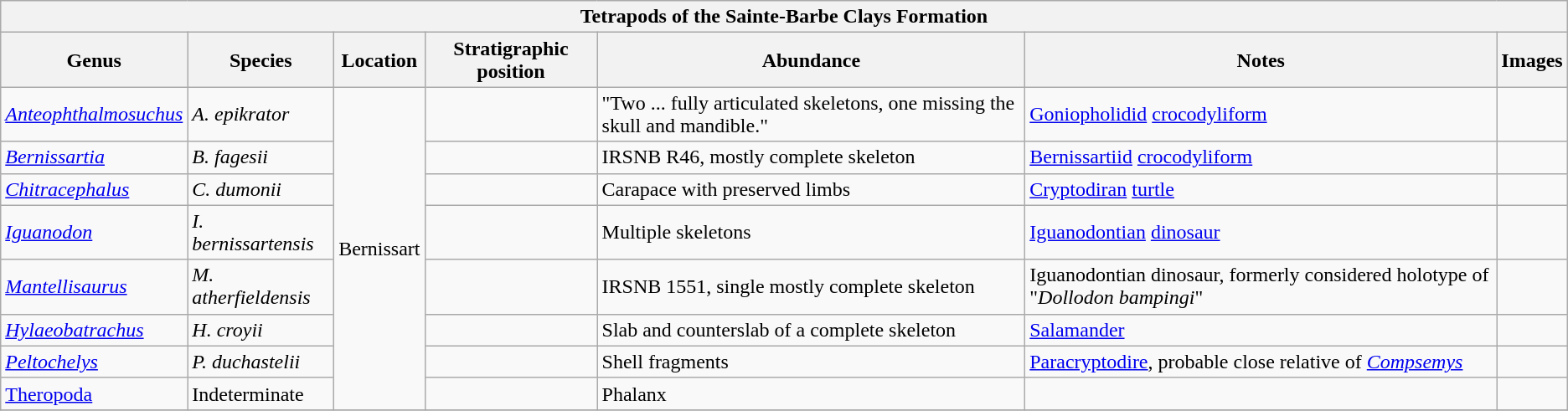<table class="wikitable sortable">
<tr>
<th colspan="7" align="center"><strong>Tetrapods of the Sainte-Barbe Clays Formation</strong></th>
</tr>
<tr>
<th>Genus</th>
<th>Species</th>
<th>Location</th>
<th>Stratigraphic position</th>
<th>Abundance</th>
<th>Notes</th>
<th>Images</th>
</tr>
<tr>
<td><em><a href='#'>Anteophthalmosuchus</a></em></td>
<td><em>A. epikrator</em></td>
<td rowspan="8">Bernissart</td>
<td></td>
<td>"Two ... fully articulated skeletons, one missing the skull and mandible."</td>
<td><a href='#'>Goniopholidid</a> <a href='#'>crocodyliform</a></td>
<td></td>
</tr>
<tr>
<td><em><a href='#'>Bernissartia</a></em></td>
<td><em>B. fagesii</em></td>
<td></td>
<td>IRSNB R46, mostly complete skeleton</td>
<td><a href='#'>Bernissartiid</a> <a href='#'>crocodyliform</a></td>
<td></td>
</tr>
<tr>
<td><em><a href='#'>Chitracephalus</a></em></td>
<td><em>C. dumonii</em></td>
<td></td>
<td>Carapace with preserved limbs</td>
<td><a href='#'>Cryptodiran</a> <a href='#'>turtle</a></td>
<td></td>
</tr>
<tr>
<td><em><a href='#'>Iguanodon</a></em></td>
<td><em>I. bernissartensis</em></td>
<td></td>
<td>Multiple skeletons</td>
<td><a href='#'>Iguanodontian</a> <a href='#'>dinosaur</a></td>
<td></td>
</tr>
<tr>
<td><em><a href='#'>Mantellisaurus</a></em></td>
<td><em>M. atherfieldensis</em></td>
<td></td>
<td>IRSNB 1551, single mostly complete skeleton</td>
<td>Iguanodontian dinosaur, formerly considered holotype of "<em>Dollodon bampingi</em>"</td>
<td></td>
</tr>
<tr>
<td><em><a href='#'>Hylaeobatrachus</a></em></td>
<td><em>H. croyii</em></td>
<td></td>
<td>Slab and counterslab of a complete skeleton</td>
<td><a href='#'>Salamander</a></td>
<td></td>
</tr>
<tr>
<td><em><a href='#'>Peltochelys</a></em></td>
<td><em>P. duchastelii</em></td>
<td></td>
<td>Shell fragments</td>
<td><a href='#'>Paracryptodire</a>, probable close relative of <em><a href='#'>Compsemys</a></em></td>
<td></td>
</tr>
<tr>
<td><a href='#'>Theropoda</a></td>
<td>Indeterminate</td>
<td></td>
<td>Phalanx</td>
<td></td>
<td></td>
</tr>
<tr>
</tr>
</table>
